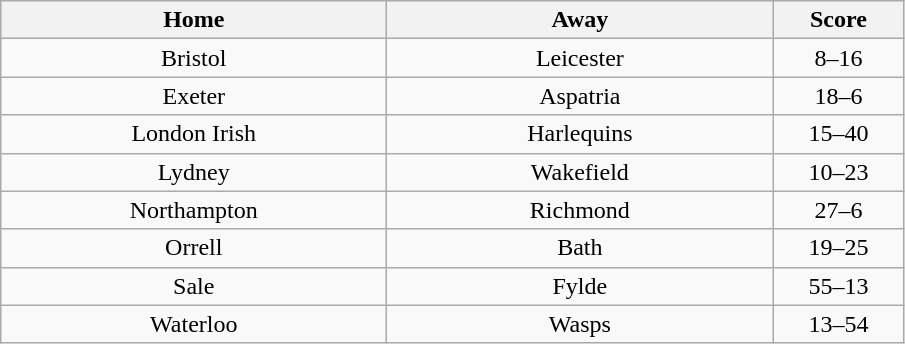<table class="wikitable" style="text-align: center">
<tr>
<th width=250>Home</th>
<th width=250>Away</th>
<th width=80>Score</th>
</tr>
<tr>
<td>Bristol</td>
<td>Leicester</td>
<td>8–16</td>
</tr>
<tr>
<td>Exeter</td>
<td>Aspatria</td>
<td>18–6</td>
</tr>
<tr>
<td>London Irish</td>
<td>Harlequins</td>
<td>15–40</td>
</tr>
<tr>
<td>Lydney</td>
<td>Wakefield</td>
<td>10–23</td>
</tr>
<tr>
<td>Northampton</td>
<td>Richmond</td>
<td>27–6</td>
</tr>
<tr>
<td>Orrell</td>
<td>Bath</td>
<td>19–25</td>
</tr>
<tr>
<td>Sale</td>
<td>Fylde</td>
<td>55–13</td>
</tr>
<tr>
<td>Waterloo</td>
<td>Wasps</td>
<td>13–54</td>
</tr>
</table>
